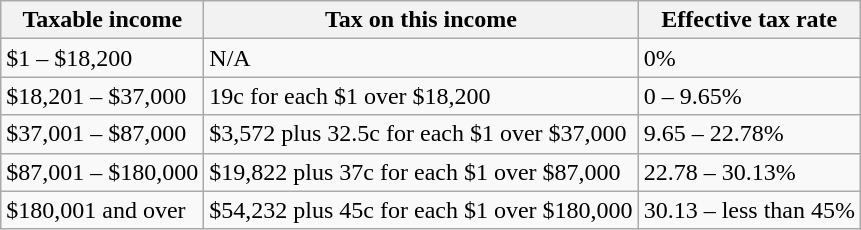<table class="wikitable">
<tr>
<th>Taxable income</th>
<th>Tax on this income</th>
<th>Effective tax rate</th>
</tr>
<tr>
<td>$1 – $18,200</td>
<td>N/A</td>
<td>0%</td>
</tr>
<tr>
<td>$18,201 – $37,000</td>
<td>19c for each $1 over $18,200</td>
<td>0 – 9.65%</td>
</tr>
<tr>
<td>$37,001 – $87,000</td>
<td>$3,572 plus 32.5c for each $1 over $37,000</td>
<td>9.65 – 22.78%</td>
</tr>
<tr>
<td>$87,001 – $180,000</td>
<td>$19,822 plus 37c for each $1 over $87,000</td>
<td>22.78 – 30.13%</td>
</tr>
<tr>
<td>$180,001 and over</td>
<td>$54,232 plus 45c for each $1 over $180,000</td>
<td>30.13 – less than 45%</td>
</tr>
</table>
